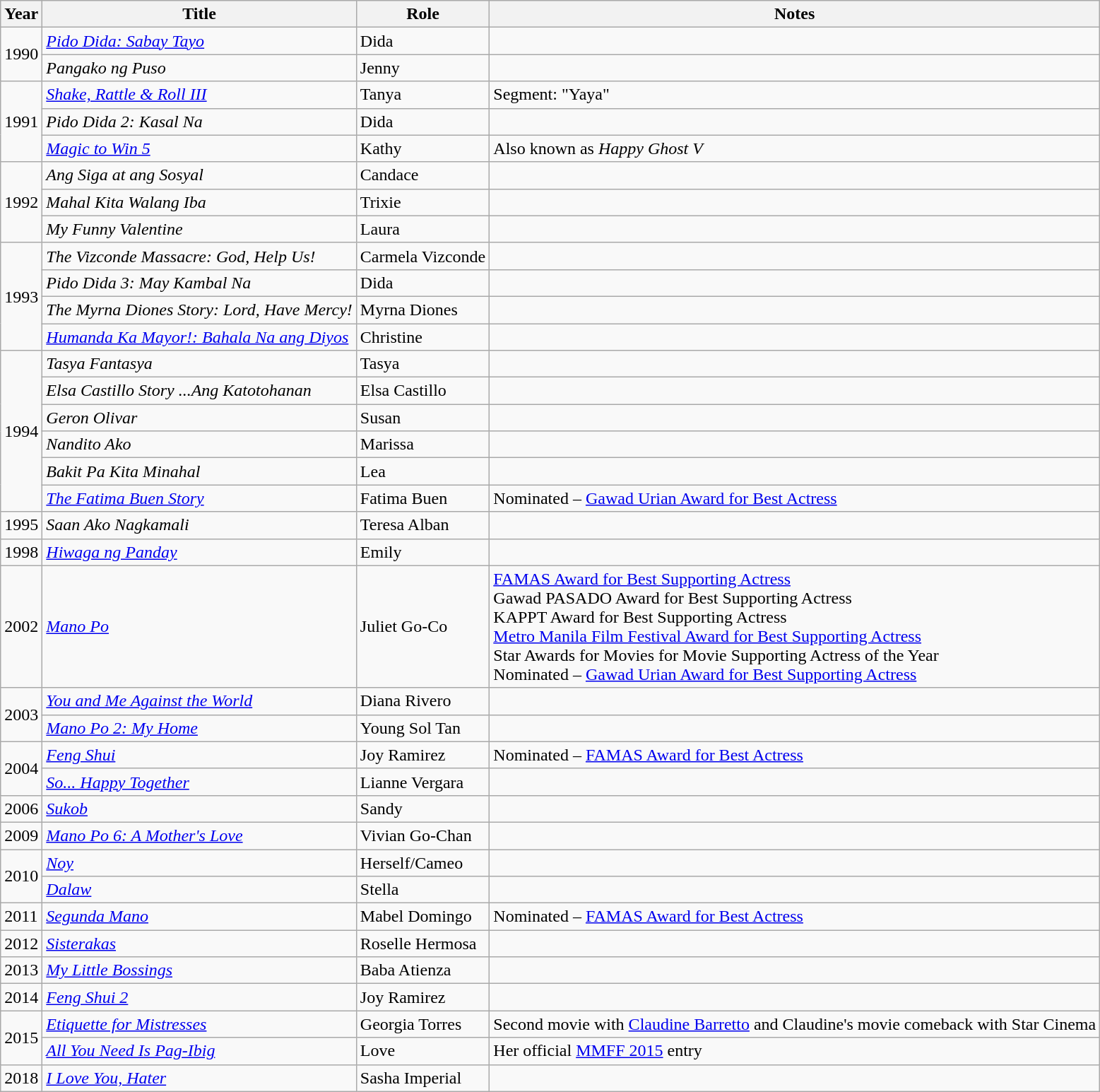<table class="wikitable">
<tr>
<th>Year</th>
<th>Title</th>
<th>Role</th>
<th>Notes</th>
</tr>
<tr>
<td rowspan="2">1990</td>
<td><em><a href='#'>Pido Dida: Sabay Tayo</a></em></td>
<td>Dida</td>
<td></td>
</tr>
<tr>
<td><em>Pangako ng Puso</em></td>
<td>Jenny</td>
<td></td>
</tr>
<tr>
<td rowspan="3">1991</td>
<td><em><a href='#'>Shake, Rattle & Roll III</a></em></td>
<td>Tanya</td>
<td>Segment: "Yaya"</td>
</tr>
<tr>
<td><em>Pido Dida 2: Kasal Na</em></td>
<td>Dida</td>
<td></td>
</tr>
<tr>
<td><em><a href='#'>Magic to Win 5</a></em></td>
<td>Kathy</td>
<td>Also known as <em>Happy Ghost V</em></td>
</tr>
<tr>
<td rowspan="3">1992</td>
<td><em>Ang Siga at ang Sosyal</em></td>
<td>Candace</td>
<td></td>
</tr>
<tr>
<td><em>Mahal Kita Walang Iba</em></td>
<td>Trixie</td>
<td></td>
</tr>
<tr>
<td><em>My Funny Valentine</em></td>
<td>Laura</td>
<td></td>
</tr>
<tr>
<td rowspan="4">1993</td>
<td><em>The Vizconde Massacre: God, Help Us!</em></td>
<td>Carmela Vizconde</td>
<td></td>
</tr>
<tr>
<td><em>Pido Dida 3: May Kambal Na</em></td>
<td>Dida</td>
<td></td>
</tr>
<tr>
<td><em>The Myrna Diones Story: Lord, Have Mercy!</em></td>
<td>Myrna Diones</td>
<td></td>
</tr>
<tr>
<td><em><a href='#'>Humanda Ka Mayor!: Bahala Na ang Diyos</a></em></td>
<td>Christine</td>
<td></td>
</tr>
<tr>
<td rowspan="6">1994</td>
<td><em>Tasya Fantasya</em></td>
<td>Tasya</td>
<td></td>
</tr>
<tr>
<td><em>Elsa Castillo Story ...Ang Katotohanan</em></td>
<td>Elsa Castillo</td>
<td></td>
</tr>
<tr>
<td><em>Geron Olivar</em></td>
<td>Susan</td>
<td></td>
</tr>
<tr>
<td><em>Nandito Ako</em></td>
<td>Marissa</td>
<td></td>
</tr>
<tr>
<td><em>Bakit Pa Kita Minahal</em></td>
<td>Lea</td>
<td></td>
</tr>
<tr>
<td><em><a href='#'>The Fatima Buen Story</a></em></td>
<td>Fatima Buen</td>
<td>Nominated – <a href='#'>Gawad Urian Award for Best Actress</a> </td>
</tr>
<tr>
<td>1995</td>
<td><em>Saan Ako Nagkamali</em></td>
<td>Teresa Alban</td>
<td></td>
</tr>
<tr>
<td>1998</td>
<td><em><a href='#'>Hiwaga ng Panday</a></em></td>
<td>Emily</td>
<td></td>
</tr>
<tr>
<td>2002</td>
<td><em><a href='#'>Mano Po</a></em></td>
<td>Juliet Go-Co</td>
<td><a href='#'>FAMAS Award for Best Supporting Actress</a><br>Gawad PASADO Award for Best Supporting Actress<br>KAPPT Award for Best Supporting Actress<br><a href='#'>Metro Manila Film Festival Award for Best Supporting Actress</a><br>Star Awards for Movies for Movie Supporting Actress of the Year<br>Nominated – <a href='#'>Gawad Urian Award for Best Supporting Actress</a></td>
</tr>
<tr>
<td rowspan="2">2003</td>
<td><em><a href='#'>You and Me Against the World</a></em></td>
<td>Diana Rivero</td>
<td></td>
</tr>
<tr>
<td><em><a href='#'>Mano Po 2: My Home</a></em></td>
<td>Young Sol Tan</td>
<td></td>
</tr>
<tr>
<td rowspan="2">2004</td>
<td><em><a href='#'>Feng Shui</a></em></td>
<td>Joy Ramirez</td>
<td>Nominated – <a href='#'>FAMAS Award for Best Actress</a></td>
</tr>
<tr>
<td><em><a href='#'>So... Happy Together</a></em></td>
<td>Lianne Vergara</td>
<td></td>
</tr>
<tr>
<td>2006</td>
<td><em><a href='#'>Sukob</a></em></td>
<td>Sandy</td>
<td></td>
</tr>
<tr>
<td>2009</td>
<td><em><a href='#'>Mano Po 6: A Mother's Love</a></em></td>
<td>Vivian Go-Chan</td>
<td></td>
</tr>
<tr>
<td rowspan="2">2010</td>
<td><em><a href='#'>Noy</a></em></td>
<td>Herself/Cameo</td>
<td></td>
</tr>
<tr>
<td><em><a href='#'>Dalaw</a></em></td>
<td>Stella</td>
<td></td>
</tr>
<tr>
<td>2011</td>
<td><em><a href='#'>Segunda Mano</a></em></td>
<td>Mabel Domingo</td>
<td>Nominated – <a href='#'>FAMAS Award for Best Actress</a></td>
</tr>
<tr>
<td>2012</td>
<td><em><a href='#'>Sisterakas</a></em></td>
<td>Roselle Hermosa</td>
<td></td>
</tr>
<tr>
<td>2013</td>
<td><em><a href='#'>My Little Bossings</a></em></td>
<td>Baba Atienza</td>
<td></td>
</tr>
<tr>
<td>2014</td>
<td><em><a href='#'>Feng Shui 2</a></em></td>
<td>Joy Ramirez</td>
<td></td>
</tr>
<tr>
<td rowspan="2">2015</td>
<td><em><a href='#'>Etiquette for Mistresses</a></em></td>
<td>Georgia Torres</td>
<td>Second movie with <a href='#'>Claudine Barretto</a> and Claudine's movie comeback with Star Cinema</td>
</tr>
<tr>
<td><em><a href='#'>All You Need Is Pag-Ibig</a></em> </td>
<td>Love</td>
<td>Her official <a href='#'>MMFF 2015</a> entry</td>
</tr>
<tr>
<td>2018</td>
<td><em><a href='#'>I Love You, Hater</a></em></td>
<td>Sasha Imperial</td>
<td></td>
</tr>
</table>
